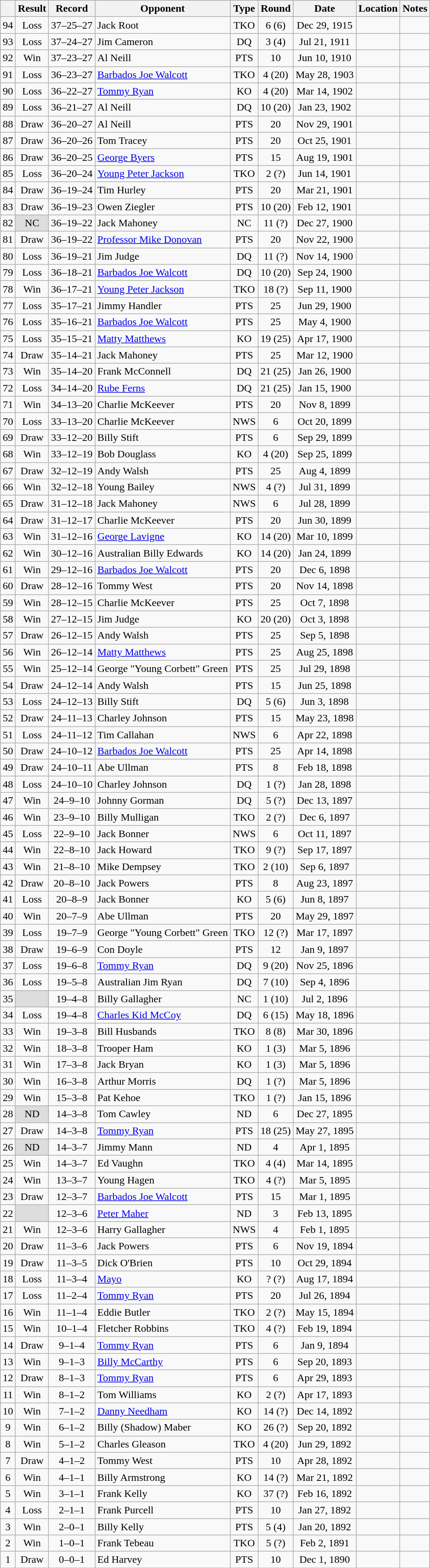<table class="wikitable mw-collapsible" style="text-align:center">
<tr>
<th></th>
<th>Result</th>
<th>Record</th>
<th>Opponent</th>
<th>Type</th>
<th>Round</th>
<th>Date</th>
<th>Location</th>
<th>Notes</th>
</tr>
<tr>
<td>94</td>
<td>Loss</td>
<td>37–25–27 </td>
<td align=left>Jack Root</td>
<td>TKO</td>
<td>6 (6)</td>
<td>Dec 29, 1915</td>
<td style="text-align:left;"></td>
<td></td>
</tr>
<tr>
<td>93</td>
<td>Loss</td>
<td>37–24–27 </td>
<td align=left>Jim Cameron</td>
<td>DQ</td>
<td>3 (4)</td>
<td>Jul 21, 1911</td>
<td style="text-align:left;"></td>
<td style="text-align:left;"></td>
</tr>
<tr>
<td>92</td>
<td>Win</td>
<td>37–23–27 </td>
<td align=left>Al Neill</td>
<td>PTS</td>
<td>10</td>
<td>Jun 10, 1910</td>
<td style="text-align:left;"></td>
<td></td>
</tr>
<tr>
<td>91</td>
<td>Loss</td>
<td>36–23–27 </td>
<td align=left><a href='#'>Barbados Joe Walcott</a></td>
<td>TKO</td>
<td>4 (20)</td>
<td>May 28, 1903</td>
<td style="text-align:left;"></td>
<td></td>
</tr>
<tr>
<td>90</td>
<td>Loss</td>
<td>36–22–27 </td>
<td align=left><a href='#'>Tommy Ryan</a></td>
<td>KO</td>
<td>4 (20)</td>
<td>Mar 14, 1902</td>
<td style="text-align:left;"></td>
<td></td>
</tr>
<tr>
<td>89</td>
<td>Loss</td>
<td>36–21–27 </td>
<td align=left>Al Neill</td>
<td>DQ</td>
<td>10 (20)</td>
<td>Jan 23, 1902</td>
<td style="text-align:left;"></td>
<td style="text-align:left;"></td>
</tr>
<tr>
<td>88</td>
<td>Draw</td>
<td>36–20–27 </td>
<td align=left>Al Neill</td>
<td>PTS</td>
<td>20</td>
<td>Nov 29, 1901</td>
<td style="text-align:left;"></td>
<td></td>
</tr>
<tr>
<td>87</td>
<td>Draw</td>
<td>36–20–26 </td>
<td align=left>Tom Tracey</td>
<td>PTS</td>
<td>20</td>
<td>Oct 25, 1901</td>
<td style="text-align:left;"></td>
<td></td>
</tr>
<tr>
<td>86</td>
<td>Draw</td>
<td>36–20–25 </td>
<td align=left><a href='#'>George Byers</a></td>
<td>PTS</td>
<td>15</td>
<td>Aug 19, 1901</td>
<td style="text-align:left;"></td>
<td></td>
</tr>
<tr>
<td>85</td>
<td>Loss</td>
<td>36–20–24 </td>
<td align=left><a href='#'>Young Peter Jackson</a></td>
<td>TKO</td>
<td>2 (?)</td>
<td>Jun 14, 1901</td>
<td style="text-align:left;"></td>
<td></td>
</tr>
<tr>
<td>84</td>
<td>Draw</td>
<td>36–19–24 </td>
<td align=left>Tim Hurley</td>
<td>PTS</td>
<td>20</td>
<td>Mar 21, 1901</td>
<td style="text-align:left;"></td>
<td></td>
</tr>
<tr>
<td>83</td>
<td>Draw</td>
<td>36–19–23 </td>
<td align=left>Owen Ziegler</td>
<td>PTS</td>
<td>10 (20)</td>
<td>Feb 12, 1901</td>
<td style="text-align:left;"></td>
<td style="text-align:left;"></td>
</tr>
<tr>
<td>82</td>
<td style="background:#DDD">NC</td>
<td>36–19–22 </td>
<td align=left>Jack Mahoney</td>
<td>NC</td>
<td>11 (?)</td>
<td>Dec 27, 1900</td>
<td style="text-align:left;"></td>
<td></td>
</tr>
<tr>
<td>81</td>
<td>Draw</td>
<td>36–19–22 </td>
<td align=left><a href='#'>Professor Mike Donovan</a></td>
<td>PTS</td>
<td>20</td>
<td>Nov 22, 1900</td>
<td style="text-align:left;"></td>
<td></td>
</tr>
<tr>
<td>80</td>
<td>Loss</td>
<td>36–19–21 </td>
<td align=left>Jim Judge</td>
<td>DQ</td>
<td>11 (?)</td>
<td>Nov 14, 1900</td>
<td style="text-align:left;"></td>
<td></td>
</tr>
<tr>
<td>79</td>
<td>Loss</td>
<td>36–18–21 </td>
<td align=left><a href='#'>Barbados Joe Walcott</a></td>
<td>DQ</td>
<td>10 (20)</td>
<td>Sep 24, 1900</td>
<td style="text-align:left;"></td>
<td></td>
</tr>
<tr>
<td>78</td>
<td>Win</td>
<td>36–17–21 </td>
<td align=left><a href='#'>Young Peter Jackson</a></td>
<td>TKO</td>
<td>18 (?)</td>
<td>Sep 11, 1900</td>
<td style="text-align:left;"></td>
<td style="text-align:left;"></td>
</tr>
<tr>
<td>77</td>
<td>Loss</td>
<td>35–17–21 </td>
<td align=left>Jimmy Handler</td>
<td>PTS</td>
<td>25</td>
<td>Jun 29, 1900</td>
<td style="text-align:left;"></td>
<td></td>
</tr>
<tr>
<td>76</td>
<td>Loss</td>
<td>35–16–21 </td>
<td align=left><a href='#'>Barbados Joe Walcott</a></td>
<td>PTS</td>
<td>25</td>
<td>May 4, 1900</td>
<td style="text-align:left;"></td>
<td></td>
</tr>
<tr>
<td>75</td>
<td>Loss</td>
<td>35–15–21 </td>
<td align=left><a href='#'>Matty Matthews</a></td>
<td>KO</td>
<td>19 (25)</td>
<td>Apr 17, 1900</td>
<td style="text-align:left;"></td>
<td style="text-align:left;"></td>
</tr>
<tr>
<td>74</td>
<td>Draw</td>
<td>35–14–21 </td>
<td align=left>Jack Mahoney</td>
<td>PTS</td>
<td>25</td>
<td>Mar 12, 1900</td>
<td style="text-align:left;"></td>
<td style="text-align:left;"></td>
</tr>
<tr>
<td>73</td>
<td>Win</td>
<td>35–14–20 </td>
<td align=left>Frank McConnell</td>
<td>DQ</td>
<td>21 (25)</td>
<td>Jan 26, 1900</td>
<td style="text-align:left;"></td>
<td style="text-align:left;"></td>
</tr>
<tr>
<td>72</td>
<td>Loss</td>
<td>34–14–20 </td>
<td align=left><a href='#'>Rube Ferns</a></td>
<td>DQ</td>
<td>21 (25)</td>
<td>Jan 15, 1900</td>
<td style="text-align:left;"></td>
<td style="text-align:left;"></td>
</tr>
<tr>
<td>71</td>
<td>Win</td>
<td>34–13–20 </td>
<td align=left>Charlie McKeever</td>
<td>PTS</td>
<td>20</td>
<td>Nov 8, 1899</td>
<td style="text-align:left;"></td>
<td style="text-align:left;"></td>
</tr>
<tr>
<td>70</td>
<td>Loss</td>
<td>33–13–20 </td>
<td align=left>Charlie McKeever</td>
<td>NWS</td>
<td>6</td>
<td>Oct 20, 1899</td>
<td style="text-align:left;"></td>
<td></td>
</tr>
<tr>
<td>69</td>
<td>Draw</td>
<td>33–12–20 </td>
<td align=left>Billy Stift</td>
<td>PTS</td>
<td>6</td>
<td>Sep 29, 1899</td>
<td style="text-align:left;"></td>
<td></td>
</tr>
<tr>
<td>68</td>
<td>Win</td>
<td>33–12–19 </td>
<td align=left>Bob Douglass</td>
<td>KO</td>
<td>4 (20)</td>
<td>Sep 25, 1899</td>
<td style="text-align:left;"></td>
<td></td>
</tr>
<tr>
<td>67</td>
<td>Draw</td>
<td>32–12–19 </td>
<td align=left>Andy Walsh</td>
<td>PTS</td>
<td>25</td>
<td>Aug 4, 1899</td>
<td style="text-align:left;"></td>
<td></td>
</tr>
<tr>
<td>66</td>
<td>Win</td>
<td>32–12–18 </td>
<td align=left>Young Bailey</td>
<td>NWS</td>
<td>4 (?)</td>
<td>Jul 31, 1899</td>
<td style="text-align:left;"></td>
<td></td>
</tr>
<tr>
<td>65</td>
<td>Draw</td>
<td>31–12–18 </td>
<td align=left>Jack Mahoney</td>
<td>NWS</td>
<td>6</td>
<td>Jul 28, 1899</td>
<td style="text-align:left;"></td>
<td></td>
</tr>
<tr>
<td>64</td>
<td>Draw</td>
<td>31–12–17 </td>
<td align=left>Charlie McKeever</td>
<td>PTS</td>
<td>20</td>
<td>Jun 30, 1899</td>
<td style="text-align:left;"></td>
<td></td>
</tr>
<tr>
<td>63</td>
<td>Win</td>
<td>31–12–16 </td>
<td align=left><a href='#'>George Lavigne</a></td>
<td>KO</td>
<td>14 (20)</td>
<td>Mar 10, 1899</td>
<td style="text-align:left;"></td>
<td style="text-align:left;"></td>
</tr>
<tr>
<td>62</td>
<td>Win</td>
<td>30–12–16 </td>
<td align=left>Australian Billy Edwards</td>
<td>KO</td>
<td>14 (20)</td>
<td>Jan 24, 1899</td>
<td style="text-align:left;"></td>
<td></td>
</tr>
<tr>
<td>61</td>
<td>Win</td>
<td>29–12–16 </td>
<td align=left><a href='#'>Barbados Joe Walcott</a></td>
<td>PTS</td>
<td>20</td>
<td>Dec 6, 1898</td>
<td style="text-align:left;"></td>
<td style="text-align:left;"></td>
</tr>
<tr>
<td>60</td>
<td>Draw</td>
<td>28–12–16 </td>
<td align=left>Tommy West</td>
<td>PTS</td>
<td>20</td>
<td>Nov 14, 1898</td>
<td style="text-align:left;"></td>
<td></td>
</tr>
<tr>
<td>59</td>
<td>Win</td>
<td>28–12–15 </td>
<td align=left>Charlie McKeever</td>
<td>PTS</td>
<td>25</td>
<td>Oct 7, 1898</td>
<td style="text-align:left;"></td>
<td style="text-align:left;"></td>
</tr>
<tr>
<td>58</td>
<td>Win</td>
<td>27–12–15 </td>
<td align=left>Jim Judge</td>
<td>KO</td>
<td>20 (20)</td>
<td>Oct 3, 1898</td>
<td style="text-align:left;"></td>
<td></td>
</tr>
<tr>
<td>57</td>
<td>Draw</td>
<td>26–12–15 </td>
<td align=left>Andy Walsh</td>
<td>PTS</td>
<td>25</td>
<td>Sep 5, 1898</td>
<td style="text-align:left;"></td>
<td></td>
</tr>
<tr>
<td>56</td>
<td>Win</td>
<td>26–12–14 </td>
<td align=left><a href='#'>Matty Matthews</a></td>
<td>PTS</td>
<td>25</td>
<td>Aug 25, 1898</td>
<td style="text-align:left;"></td>
<td style="text-align:left;"></td>
</tr>
<tr>
<td>55</td>
<td>Win</td>
<td>25–12–14 </td>
<td align=left>George "Young Corbett" Green</td>
<td>PTS</td>
<td>25</td>
<td>Jul 29, 1898</td>
<td style="text-align:left;"></td>
<td></td>
</tr>
<tr>
<td>54</td>
<td>Draw</td>
<td>24–12–14 </td>
<td align=left>Andy Walsh</td>
<td>PTS</td>
<td>15</td>
<td>Jun 25, 1898</td>
<td style="text-align:left;"></td>
<td></td>
</tr>
<tr>
<td>53</td>
<td>Loss</td>
<td>24–12–13 </td>
<td align=left>Billy Stift</td>
<td>DQ</td>
<td>5 (6)</td>
<td>Jun 3, 1898</td>
<td style="text-align:left;"></td>
<td></td>
</tr>
<tr>
<td>52</td>
<td>Draw</td>
<td>24–11–13 </td>
<td align=left>Charley Johnson</td>
<td>PTS</td>
<td>15</td>
<td>May 23, 1898</td>
<td style="text-align:left;"></td>
<td></td>
</tr>
<tr>
<td>51</td>
<td>Loss</td>
<td>24–11–12 </td>
<td align=left>Tim Callahan</td>
<td>NWS</td>
<td>6</td>
<td>Apr 22, 1898</td>
<td style="text-align:left;"></td>
<td></td>
</tr>
<tr>
<td>50</td>
<td>Draw</td>
<td>24–10–12 </td>
<td align=left><a href='#'>Barbados Joe Walcott</a></td>
<td>PTS</td>
<td>25</td>
<td>Apr 14, 1898</td>
<td style="text-align:left;"></td>
<td></td>
</tr>
<tr>
<td>49</td>
<td>Draw</td>
<td>24–10–11 </td>
<td align=left>Abe Ullman</td>
<td>PTS</td>
<td>8</td>
<td>Feb 18, 1898</td>
<td style="text-align:left;"></td>
<td></td>
</tr>
<tr>
<td>48</td>
<td>Loss</td>
<td>24–10–10 </td>
<td align=left>Charley Johnson</td>
<td>DQ</td>
<td>1 (?)</td>
<td>Jan 28, 1898</td>
<td style="text-align:left;"></td>
<td></td>
</tr>
<tr>
<td>47</td>
<td>Win</td>
<td>24–9–10 </td>
<td align=left>Johnny Gorman</td>
<td>DQ</td>
<td>5 (?)</td>
<td>Dec 13, 1897</td>
<td style="text-align:left;"></td>
<td style="text-align:left;"></td>
</tr>
<tr>
<td>46</td>
<td>Win</td>
<td>23–9–10 </td>
<td align=left>Billy Mulligan</td>
<td>TKO</td>
<td>2 (?)</td>
<td>Dec 6, 1897</td>
<td style="text-align:left;"></td>
<td></td>
</tr>
<tr>
<td>45</td>
<td>Loss</td>
<td>22–9–10 </td>
<td align=left>Jack Bonner</td>
<td>NWS</td>
<td>6</td>
<td>Oct 11, 1897</td>
<td style="text-align:left;"></td>
<td></td>
</tr>
<tr>
<td>44</td>
<td>Win</td>
<td>22–8–10 </td>
<td align=left>Jack Howard</td>
<td>TKO</td>
<td>9 (?)</td>
<td>Sep 17, 1897</td>
<td style="text-align:left;"></td>
<td></td>
</tr>
<tr>
<td>43</td>
<td>Win</td>
<td>21–8–10 </td>
<td align=left>Mike Dempsey</td>
<td>TKO</td>
<td>2 (10)</td>
<td>Sep 6, 1897</td>
<td style="text-align:left;"></td>
<td></td>
</tr>
<tr>
<td>42</td>
<td>Draw</td>
<td>20–8–10 </td>
<td align=left>Jack Powers</td>
<td>PTS</td>
<td>8</td>
<td>Aug 23, 1897</td>
<td style="text-align:left;"></td>
<td></td>
</tr>
<tr>
<td>41</td>
<td>Loss</td>
<td>20–8–9 </td>
<td align=left>Jack Bonner</td>
<td>KO</td>
<td>5 (6)</td>
<td>Jun 8, 1897</td>
<td style="text-align:left;"></td>
<td></td>
</tr>
<tr>
<td>40</td>
<td>Win</td>
<td>20–7–9 </td>
<td align=left>Abe Ullman</td>
<td>PTS</td>
<td>20</td>
<td>May 29, 1897</td>
<td style="text-align:left;"></td>
<td></td>
</tr>
<tr>
<td>39</td>
<td>Loss</td>
<td>19–7–9 </td>
<td align=left>George "Young Corbett" Green</td>
<td>TKO</td>
<td>12 (?)</td>
<td>Mar 17, 1897</td>
<td style="text-align:left;"></td>
<td style="text-align:left;"></td>
</tr>
<tr>
<td>38</td>
<td>Draw</td>
<td>19–6–9 </td>
<td align=left>Con Doyle</td>
<td>PTS</td>
<td>12</td>
<td>Jan 9, 1897</td>
<td style="text-align:left;"></td>
<td></td>
</tr>
<tr>
<td>37</td>
<td>Loss</td>
<td>19–6–8 </td>
<td align=left><a href='#'>Tommy Ryan</a></td>
<td>DQ</td>
<td>9 (20)</td>
<td>Nov 25, 1896</td>
<td style="text-align:left;"></td>
<td></td>
</tr>
<tr>
<td>36</td>
<td>Loss</td>
<td>19–5–8 </td>
<td align=left>Australian Jim Ryan</td>
<td>DQ</td>
<td>7 (10)</td>
<td>Sep 4, 1896</td>
<td style="text-align:left;"></td>
<td style="text-align:left;"></td>
</tr>
<tr>
<td>35</td>
<td style="background:#DDD"></td>
<td>19–4–8 </td>
<td align=left>Billy Gallagher</td>
<td>NC</td>
<td>1 (10)</td>
<td>Jul 2, 1896</td>
<td style="text-align:left;"></td>
<td style="text-align:left;"></td>
</tr>
<tr>
<td>34</td>
<td>Loss</td>
<td>19–4–8 </td>
<td align=left><a href='#'>Charles Kid McCoy</a></td>
<td>DQ</td>
<td>6 (15)</td>
<td>May 18, 1896</td>
<td style="text-align:left;"></td>
<td style="text-align:left;"></td>
</tr>
<tr>
<td>33</td>
<td>Win</td>
<td>19–3–8 </td>
<td align=left>Bill Husbands</td>
<td>TKO</td>
<td>8 (8)</td>
<td>Mar 30, 1896</td>
<td style="text-align:left;"></td>
<td></td>
</tr>
<tr>
<td>32</td>
<td>Win</td>
<td>18–3–8 </td>
<td align=left>Trooper Ham</td>
<td>KO</td>
<td>1 (3)</td>
<td>Mar 5, 1896</td>
<td style="text-align:left;"></td>
<td></td>
</tr>
<tr>
<td>31</td>
<td>Win</td>
<td>17–3–8 </td>
<td align=left>Jack Bryan</td>
<td>KO</td>
<td>1 (3)</td>
<td>Mar 5, 1896</td>
<td style="text-align:left;"></td>
<td></td>
</tr>
<tr>
<td>30</td>
<td>Win</td>
<td>16–3–8 </td>
<td align=left>Arthur Morris</td>
<td>DQ</td>
<td>1 (?)</td>
<td>Mar 5, 1896</td>
<td style="text-align:left;"></td>
<td></td>
</tr>
<tr>
<td>29</td>
<td>Win</td>
<td>15–3–8 </td>
<td align=left>Pat Kehoe</td>
<td>TKO</td>
<td>1 (?)</td>
<td>Jan 15, 1896</td>
<td style="text-align:left;"></td>
<td></td>
</tr>
<tr>
<td>28</td>
<td style="background:#DDD">ND</td>
<td>14–3–8 </td>
<td align=left>Tom Cawley</td>
<td>ND</td>
<td>6</td>
<td>Dec 27, 1895</td>
<td style="text-align:left;"></td>
<td></td>
</tr>
<tr>
<td>27</td>
<td>Draw</td>
<td>14–3–8 </td>
<td align=left><a href='#'>Tommy Ryan</a></td>
<td>PTS</td>
<td>18 (25)</td>
<td>May 27, 1895</td>
<td style="text-align:left;"></td>
<td style="text-align:left;"></td>
</tr>
<tr>
<td>26</td>
<td style="background:#DDD">ND</td>
<td>14–3–7 </td>
<td align=left>Jimmy Mann</td>
<td>ND</td>
<td>4</td>
<td>Apr 1, 1895</td>
<td style="text-align:left;"></td>
<td></td>
</tr>
<tr>
<td>25</td>
<td>Win</td>
<td>14–3–7 </td>
<td align=left>Ed Vaughn</td>
<td>TKO</td>
<td>4 (4)</td>
<td>Mar 14, 1895</td>
<td style="text-align:left;"></td>
<td></td>
</tr>
<tr>
<td>24</td>
<td>Win</td>
<td>13–3–7 </td>
<td align=left>Young Hagen</td>
<td>TKO</td>
<td>4 (?)</td>
<td>Mar 5, 1895</td>
<td style="text-align:left;"></td>
<td></td>
</tr>
<tr>
<td>23</td>
<td>Draw</td>
<td>12–3–7 </td>
<td align=left><a href='#'>Barbados Joe Walcott</a></td>
<td>PTS</td>
<td>15</td>
<td>Mar 1, 1895</td>
<td style="text-align:left;"></td>
<td style="text-align:left;"></td>
</tr>
<tr>
<td>22</td>
<td style="background:#DDD"></td>
<td>12–3–6 </td>
<td align=left><a href='#'>Peter Maher</a></td>
<td>ND</td>
<td>3</td>
<td>Feb 13, 1895</td>
<td style="text-align:left;"></td>
<td></td>
</tr>
<tr>
<td>21</td>
<td>Win</td>
<td>12–3–6</td>
<td align=left>Harry Gallagher</td>
<td>NWS</td>
<td>4</td>
<td>Feb 1, 1895</td>
<td style="text-align:left;"></td>
<td></td>
</tr>
<tr>
<td>20</td>
<td>Draw</td>
<td>11–3–6</td>
<td align=left>Jack Powers</td>
<td>PTS</td>
<td>6</td>
<td>Nov 19, 1894</td>
<td style="text-align:left;"></td>
<td></td>
</tr>
<tr>
<td>19</td>
<td>Draw</td>
<td>11–3–5</td>
<td align=left>Dick O'Brien</td>
<td>PTS</td>
<td>10</td>
<td>Oct 29, 1894</td>
<td style="text-align:left;"></td>
<td></td>
</tr>
<tr>
<td>18</td>
<td>Loss</td>
<td>11–3–4</td>
<td align=left><a href='#'>Mayo</a></td>
<td>KO</td>
<td>? (?)</td>
<td>Aug 17, 1894</td>
<td style="text-align:left;"></td>
<td></td>
</tr>
<tr>
<td>17</td>
<td>Loss</td>
<td>11–2–4</td>
<td align=left><a href='#'>Tommy Ryan</a></td>
<td>PTS</td>
<td>20</td>
<td>Jul 26, 1894</td>
<td style="text-align:left;"></td>
<td style="text-align:left;"></td>
</tr>
<tr>
<td>16</td>
<td>Win</td>
<td>11–1–4</td>
<td align=left>Eddie Butler</td>
<td>TKO</td>
<td>2 (?)</td>
<td>May 15, 1894</td>
<td style="text-align:left;"></td>
<td></td>
</tr>
<tr>
<td>15</td>
<td>Win</td>
<td>10–1–4</td>
<td align=left>Fletcher Robbins</td>
<td>TKO</td>
<td>4 (?)</td>
<td>Feb 19, 1894</td>
<td style="text-align:left;"></td>
<td style="text-align:left;"></td>
</tr>
<tr>
<td>14</td>
<td>Draw</td>
<td>9–1–4</td>
<td align=left><a href='#'>Tommy Ryan</a></td>
<td>PTS</td>
<td>6</td>
<td>Jan 9, 1894</td>
<td style="text-align:left;"></td>
<td></td>
</tr>
<tr>
<td>13</td>
<td>Win</td>
<td>9–1–3</td>
<td align=left><a href='#'>Billy McCarthy</a></td>
<td>PTS</td>
<td>6</td>
<td>Sep 20, 1893</td>
<td style="text-align:left;"></td>
<td></td>
</tr>
<tr>
<td>12</td>
<td>Draw</td>
<td>8–1–3</td>
<td align=left><a href='#'>Tommy Ryan</a></td>
<td>PTS</td>
<td>6</td>
<td>Apr 29, 1893</td>
<td style="text-align:left;"></td>
<td></td>
</tr>
<tr>
<td>11</td>
<td>Win</td>
<td>8–1–2</td>
<td align=left>Tom Williams</td>
<td>KO</td>
<td>2 (?)</td>
<td>Apr 17, 1893</td>
<td style="text-align:left;"></td>
<td style="text-align:left;"></td>
</tr>
<tr>
<td>10</td>
<td>Win</td>
<td>7–1–2</td>
<td align=left><a href='#'>Danny Needham</a></td>
<td>KO</td>
<td>14 (?)</td>
<td>Dec 14, 1892</td>
<td style="text-align:left;"></td>
<td style="text-align:left;"></td>
</tr>
<tr>
<td>9</td>
<td>Win</td>
<td>6–1–2</td>
<td align=left>Billy (Shadow) Maber</td>
<td>KO</td>
<td>26 (?)</td>
<td>Sep 20, 1892</td>
<td style="text-align:left;"></td>
<td></td>
</tr>
<tr>
<td>8</td>
<td>Win</td>
<td>5–1–2</td>
<td align=left>Charles Gleason</td>
<td>TKO</td>
<td>4 (20)</td>
<td>Jun 29, 1892</td>
<td style="text-align:left;"></td>
<td></td>
</tr>
<tr>
<td>7</td>
<td>Draw</td>
<td>4–1–2</td>
<td align=left>Tommy West</td>
<td>PTS</td>
<td>10</td>
<td>Apr 28, 1892</td>
<td style="text-align:left;"></td>
<td></td>
</tr>
<tr>
<td>6</td>
<td>Win</td>
<td>4–1–1</td>
<td align=left>Billy Armstrong</td>
<td>KO</td>
<td>14 (?)</td>
<td>Mar 21, 1892</td>
<td style="text-align:left;"></td>
<td></td>
</tr>
<tr>
<td>5</td>
<td>Win</td>
<td>3–1–1</td>
<td align=left>Frank Kelly</td>
<td>KO</td>
<td>37 (?)</td>
<td>Feb 16, 1892</td>
<td style="text-align:left;"></td>
<td style="text-align:left;"></td>
</tr>
<tr>
<td>4</td>
<td>Loss</td>
<td>2–1–1</td>
<td align=left>Frank Purcell</td>
<td>PTS</td>
<td>10</td>
<td>Jan 27, 1892</td>
<td style="text-align:left;"></td>
<td></td>
</tr>
<tr>
<td>3</td>
<td>Win</td>
<td>2–0–1</td>
<td align=left>Billy Kelly</td>
<td>PTS</td>
<td>5 (4)</td>
<td>Jan 20, 1892</td>
<td style="text-align:left;"></td>
<td style="text-align:left;"></td>
</tr>
<tr>
<td>2</td>
<td>Win</td>
<td>1–0–1</td>
<td align=left>Frank Tebeau</td>
<td>TKO</td>
<td>5 (?)</td>
<td>Feb 2, 1891</td>
<td style="text-align:left;"></td>
<td style="text-align:left;"></td>
</tr>
<tr>
<td>1</td>
<td>Draw</td>
<td>0–0–1</td>
<td align=left>Ed Harvey</td>
<td>PTS</td>
<td>10</td>
<td>Dec 1, 1890</td>
<td style="text-align:left;"></td>
<td style="text-align:left;"></td>
</tr>
<tr>
</tr>
</table>
